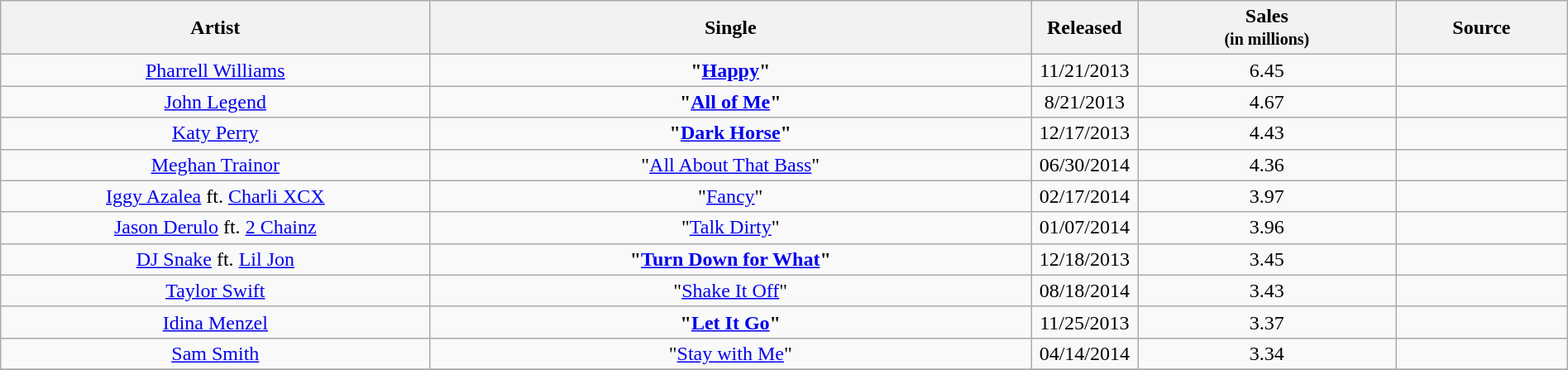<table class="wikitable sortable" style="width:100%; text-align:center;">
<tr>
<th style="width:25%;">Artist</th>
<th style="width:35%;">Single</th>
<th style="width:5%;">Released</th>
<th style="width:15%;">Sales<br><small>(in millions)</small></th>
<th style="width:10%;">Source</th>
</tr>
<tr>
<td><a href='#'>Pharrell Williams</a></td>
<td><strong>"<a href='#'>Happy</a>"</strong></td>
<td>11/21/2013</td>
<td>6.45</td>
<td></td>
</tr>
<tr>
<td><a href='#'>John Legend</a></td>
<td><strong>"<a href='#'>All of Me</a>"</strong></td>
<td>8/21/2013</td>
<td>4.67</td>
<td></td>
</tr>
<tr>
<td><a href='#'>Katy Perry</a></td>
<td><strong>"<a href='#'>Dark Horse</a>"</strong></td>
<td>12/17/2013</td>
<td>4.43</td>
<td></td>
</tr>
<tr>
<td><a href='#'>Meghan Trainor</a></td>
<td>"<a href='#'>All About That Bass</a>"</td>
<td>06/30/2014</td>
<td>4.36</td>
<td></td>
</tr>
<tr>
<td><a href='#'>Iggy Azalea</a> ft. <a href='#'>Charli XCX</a></td>
<td>"<a href='#'>Fancy</a>"</td>
<td>02/17/2014</td>
<td>3.97</td>
<td></td>
</tr>
<tr>
<td><a href='#'>Jason Derulo</a> ft. <a href='#'>2 Chainz</a></td>
<td>"<a href='#'>Talk Dirty</a>"</td>
<td>01/07/2014</td>
<td>3.96</td>
<td></td>
</tr>
<tr>
<td><a href='#'>DJ Snake</a> ft. <a href='#'>Lil Jon</a></td>
<td><strong>"<a href='#'>Turn Down for What</a>"</strong></td>
<td>12/18/2013</td>
<td>3.45</td>
<td></td>
</tr>
<tr>
<td><a href='#'>Taylor Swift</a></td>
<td>"<a href='#'>Shake It Off</a>"</td>
<td>08/18/2014</td>
<td>3.43</td>
<td></td>
</tr>
<tr>
<td><a href='#'>Idina Menzel</a></td>
<td><strong>"<a href='#'>Let It Go</a>"</strong></td>
<td>11/25/2013</td>
<td>3.37</td>
<td></td>
</tr>
<tr>
<td><a href='#'>Sam Smith</a></td>
<td>"<a href='#'>Stay with Me</a>"</td>
<td>04/14/2014</td>
<td>3.34</td>
<td></td>
</tr>
<tr ong)|>
</tr>
</table>
